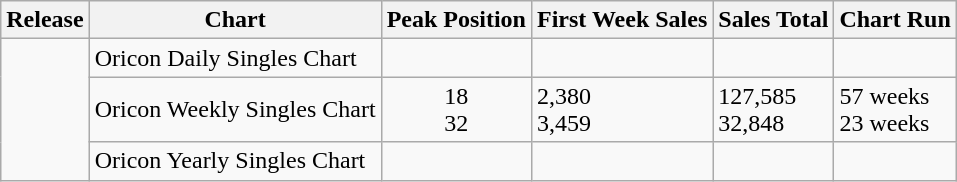<table class="wikitable">
<tr>
<th>Release</th>
<th>Chart</th>
<th>Peak Position</th>
<th>First Week Sales</th>
<th>Sales Total</th>
<th>Chart Run</th>
</tr>
<tr>
<td rowspan="3"><br></td>
<td>Oricon Daily Singles Chart</td>
<td align="center"></td>
<td></td>
<td></td>
<td></td>
</tr>
<tr>
<td>Oricon Weekly Singles Chart</td>
<td align="center">18<br>32</td>
<td>2,380<br>3,459</td>
<td>127,585<br>32,848</td>
<td>57 weeks<br>23 weeks</td>
</tr>
<tr>
<td>Oricon Yearly Singles Chart</td>
<td align="center"></td>
<td></td>
<td></td>
<td></td>
</tr>
</table>
